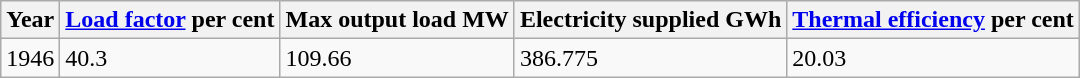<table class="wikitable">
<tr>
<th>Year</th>
<th><a href='#'>Load factor</a> per cent</th>
<th>Max output load MW</th>
<th>Electricity supplied GWh</th>
<th><a href='#'>Thermal efficiency</a> per cent</th>
</tr>
<tr>
<td>1946</td>
<td>40.3</td>
<td>109.66</td>
<td>386.775</td>
<td>20.03</td>
</tr>
</table>
